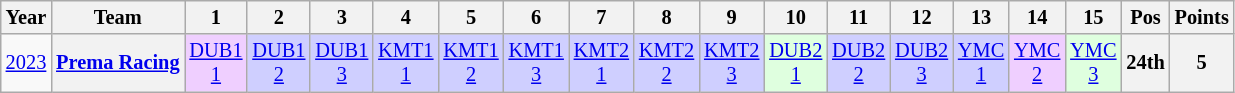<table class="wikitable" style="text-align:center; font-size:85%">
<tr>
<th>Year</th>
<th>Team</th>
<th>1</th>
<th>2</th>
<th>3</th>
<th>4</th>
<th>5</th>
<th>6</th>
<th>7</th>
<th>8</th>
<th>9</th>
<th>10</th>
<th>11</th>
<th>12</th>
<th>13</th>
<th>14</th>
<th>15</th>
<th>Pos</th>
<th>Points</th>
</tr>
<tr>
<td><a href='#'>2023</a></td>
<th nowrap><a href='#'>Prema Racing</a></th>
<td style="background:#EFCFFF;"><a href='#'>DUB1<br>1</a><br></td>
<td style="background:#CFCFFF;"><a href='#'>DUB1<br>2</a><br></td>
<td style="background:#CFCFFF;"><a href='#'>DUB1<br>3</a><br></td>
<td style="background:#CFCFFF;"><a href='#'>KMT1<br>1</a><br></td>
<td style="background:#CFCFFF;"><a href='#'>KMT1<br>2</a><br></td>
<td style="background:#CFCFFF;"><a href='#'>KMT1<br>3</a><br></td>
<td style="background:#CFCFFF;"><a href='#'>KMT2<br>1</a><br></td>
<td style="background:#CFCFFF;"><a href='#'>KMT2<br>2</a><br></td>
<td style="background:#CFCFFF;"><a href='#'>KMT2<br>3</a><br></td>
<td style="background:#DFFFDF;"><a href='#'>DUB2<br>1</a><br></td>
<td style="background:#CFCFFF;"><a href='#'>DUB2<br>2</a><br></td>
<td style="background:#CFCFFF;"><a href='#'>DUB2<br>3</a><br></td>
<td style="background:#CFCFFF;"><a href='#'>YMC<br>1</a><br></td>
<td style="background:#EFCFFF;"><a href='#'>YMC<br>2</a><br></td>
<td style="background:#DFFFDF;"><a href='#'>YMC<br>3</a><br></td>
<th>24th</th>
<th>5</th>
</tr>
</table>
